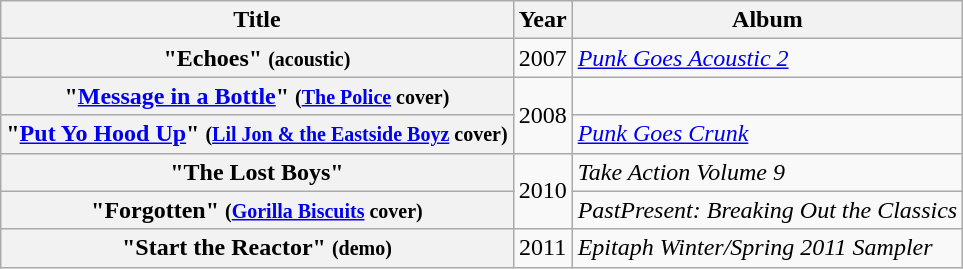<table class="wikitable plainrowheaders" style="text-align:center;">
<tr>
<th>Title</th>
<th>Year</th>
<th>Album</th>
</tr>
<tr>
<th scope="row">"Echoes" <small>(acoustic)</small></th>
<td>2007</td>
<td align="left"><em><a href='#'>Punk Goes Acoustic 2</a></em></td>
</tr>
<tr>
<th scope="row">"<a href='#'>Message in a Bottle</a>" <small>(<a href='#'>The Police</a> cover)</small></th>
<td rowspan="2">2008</td>
<td></td>
</tr>
<tr>
<th scope="row">"<a href='#'>Put Yo Hood Up</a>" <small>(<a href='#'>Lil Jon & the Eastside Boyz</a> cover)</small></th>
<td align="left"><em><a href='#'>Punk Goes Crunk</a></em></td>
</tr>
<tr>
<th scope="row">"The Lost Boys"</th>
<td rowspan="2">2010</td>
<td align="left"><em>Take Action Volume 9</em></td>
</tr>
<tr>
<th scope="row">"Forgotten" <small>(<a href='#'>Gorilla Biscuits</a> cover)</small></th>
<td align="left"><em>PastPresent: Breaking Out the Classics</em></td>
</tr>
<tr>
<th scope="row">"Start the Reactor" <small>(demo)</small></th>
<td>2011</td>
<td align="left"><em>Epitaph Winter/Spring 2011 Sampler</em></td>
</tr>
</table>
